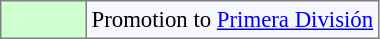<table style="font-size: 95%; border: gray solid 1px; border-collapse: collapse;text-align:center;" cellspacing="0" cellpadding="3" border="1" bgcolor="#f7f8ff">
<tr>
<td style="background: #D0FFD0" width="50"></td>
<td>Promotion to <a href='#'>Primera División</a></td>
</tr>
</table>
